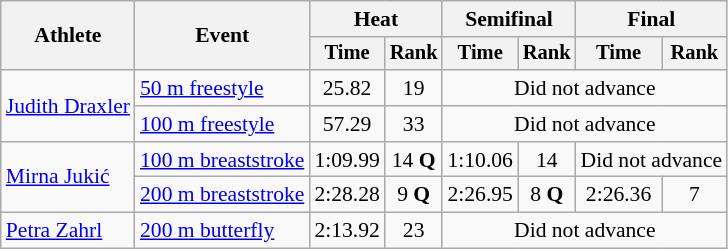<table class="wikitable" style="font-size:90%;">
<tr>
<th rowspan="2">Athlete</th>
<th rowspan="2">Event</th>
<th colspan="2">Heat</th>
<th colspan="2">Semifinal</th>
<th colspan="2">Final</th>
</tr>
<tr style="font-size:95%">
<th>Time</th>
<th>Rank</th>
<th>Time</th>
<th>Rank</th>
<th>Time</th>
<th>Rank</th>
</tr>
<tr align=center>
<td align=left rowspan=2><a href='#'>Judith Draxler</a></td>
<td align=left><a href='#'>50 m freestyle</a></td>
<td>25.82</td>
<td>19</td>
<td colspan=4>Did not advance</td>
</tr>
<tr align=center>
<td align=left><a href='#'>100 m freestyle</a></td>
<td>57.29</td>
<td>33</td>
<td colspan=4>Did not advance</td>
</tr>
<tr align=center>
<td align=left rowspan=2><a href='#'>Mirna Jukić</a></td>
<td align=left><a href='#'>100 m breaststroke</a></td>
<td>1:09.99</td>
<td>14 <strong>Q</strong></td>
<td>1:10.06</td>
<td>14</td>
<td colspan=2>Did not advance</td>
</tr>
<tr align=center>
<td align=left><a href='#'>200 m breaststroke</a></td>
<td>2:28.28</td>
<td>9 <strong>Q</strong></td>
<td>2:26.95</td>
<td>8 <strong>Q</strong></td>
<td>2:26.36</td>
<td>7</td>
</tr>
<tr align=center>
<td align=left><a href='#'>Petra Zahrl</a></td>
<td align=left><a href='#'>200 m butterfly</a></td>
<td>2:13.92</td>
<td>23</td>
<td colspan=4>Did not advance</td>
</tr>
</table>
